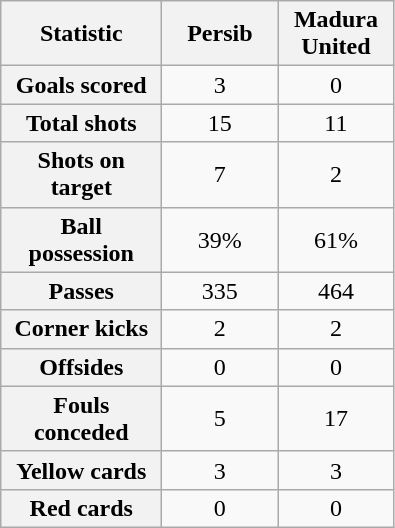<table class="wikitable plainrowheaders" style="text-align:center">
<tr>
<th scope="col" style="width:100px">Statistic</th>
<th scope="col" style="width:70px">Persib</th>
<th scope="col" style="width:70px">Madura United</th>
</tr>
<tr>
<th scope=row>Goals scored</th>
<td>3</td>
<td>0</td>
</tr>
<tr>
<th scope=row>Total shots</th>
<td>15</td>
<td>11</td>
</tr>
<tr>
<th scope=row>Shots on target</th>
<td>7</td>
<td>2</td>
</tr>
<tr>
<th scope=row>Ball possession</th>
<td>39%</td>
<td>61%</td>
</tr>
<tr>
<th scope=row>Passes</th>
<td>335</td>
<td>464</td>
</tr>
<tr>
<th scope=row>Corner kicks</th>
<td>2</td>
<td>2</td>
</tr>
<tr>
<th scope=row>Offsides</th>
<td>0</td>
<td>0</td>
</tr>
<tr>
<th scope=row>Fouls conceded</th>
<td>5</td>
<td>17</td>
</tr>
<tr>
<th scope=row>Yellow cards</th>
<td>3</td>
<td>3</td>
</tr>
<tr>
<th scope=row>Red cards</th>
<td>0</td>
<td>0</td>
</tr>
</table>
